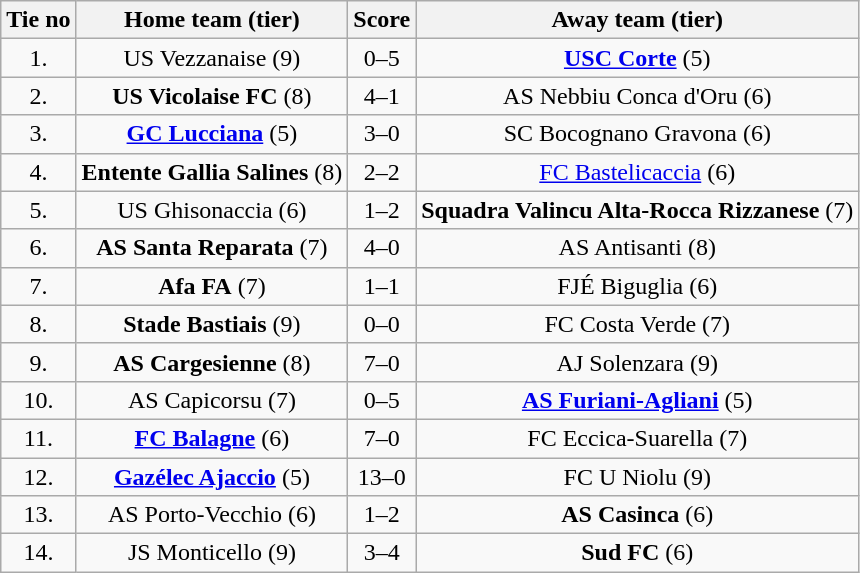<table class="wikitable" style="text-align: center">
<tr>
<th>Tie no</th>
<th>Home team (tier)</th>
<th>Score</th>
<th>Away team (tier)</th>
</tr>
<tr>
<td>1.</td>
<td>US Vezzanaise (9)</td>
<td>0–5</td>
<td><strong><a href='#'>USC Corte</a></strong> (5)</td>
</tr>
<tr>
<td>2.</td>
<td><strong>US Vicolaise FC</strong> (8)</td>
<td>4–1</td>
<td>AS Nebbiu Conca d'Oru (6)</td>
</tr>
<tr>
<td>3.</td>
<td><strong><a href='#'>GC Lucciana</a></strong> (5)</td>
<td>3–0</td>
<td>SC Bocognano Gravona (6)</td>
</tr>
<tr>
<td>4.</td>
<td><strong>Entente Gallia Salines</strong> (8)</td>
<td>2–2 </td>
<td><a href='#'>FC Bastelicaccia</a> (6)</td>
</tr>
<tr>
<td>5.</td>
<td>US Ghisonaccia (6)</td>
<td>1–2</td>
<td><strong>Squadra Valincu Alta-Rocca Rizzanese</strong> (7)</td>
</tr>
<tr>
<td>6.</td>
<td><strong>AS Santa Reparata</strong> (7)</td>
<td>4–0</td>
<td>AS Antisanti (8)</td>
</tr>
<tr>
<td>7.</td>
<td><strong>Afa FA</strong> (7)</td>
<td>1–1 </td>
<td>FJÉ Biguglia (6)</td>
</tr>
<tr>
<td>8.</td>
<td><strong>Stade Bastiais</strong> (9)</td>
<td>0–0 </td>
<td>FC Costa Verde (7)</td>
</tr>
<tr>
<td>9.</td>
<td><strong>AS Cargesienne</strong> (8)</td>
<td>7–0</td>
<td>AJ Solenzara (9)</td>
</tr>
<tr>
<td>10.</td>
<td>AS Capicorsu (7)</td>
<td>0–5</td>
<td><strong><a href='#'>AS Furiani-Agliani</a></strong> (5)</td>
</tr>
<tr>
<td>11.</td>
<td><strong><a href='#'>FC Balagne</a></strong> (6)</td>
<td>7–0</td>
<td>FC Eccica-Suarella (7)</td>
</tr>
<tr>
<td>12.</td>
<td><strong><a href='#'>Gazélec Ajaccio</a></strong> (5)</td>
<td>13–0</td>
<td>FC U Niolu (9)</td>
</tr>
<tr>
<td>13.</td>
<td>AS Porto-Vecchio (6)</td>
<td>1–2</td>
<td><strong>AS Casinca</strong> (6)</td>
</tr>
<tr>
<td>14.</td>
<td>JS Monticello (9)</td>
<td>3–4</td>
<td><strong>Sud FC</strong> (6)</td>
</tr>
</table>
